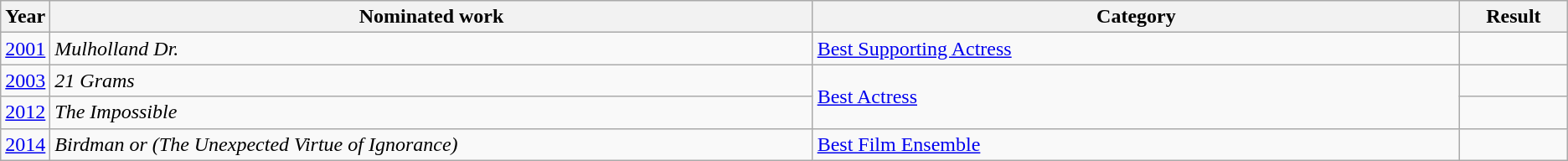<table class=wikitable>
<tr>
<th scope="col" style="width:1em;">Year</th>
<th scope="col" style="width:39em;">Nominated work</th>
<th scope="col" style="width:33em;">Category</th>
<th scope="col" style="width:5em;">Result</th>
</tr>
<tr>
<td><a href='#'>2001</a></td>
<td><em>Mulholland Dr.</em></td>
<td><a href='#'>Best Supporting Actress</a></td>
<td></td>
</tr>
<tr>
<td><a href='#'>2003</a></td>
<td><em>21 Grams</em></td>
<td rowspan="2"><a href='#'>Best Actress</a></td>
<td></td>
</tr>
<tr>
<td><a href='#'>2012</a></td>
<td><em>The Impossible</em></td>
<td></td>
</tr>
<tr>
<td><a href='#'>2014</a></td>
<td><em>Birdman or (The Unexpected Virtue of Ignorance)</em></td>
<td><a href='#'>Best Film Ensemble</a></td>
<td></td>
</tr>
</table>
